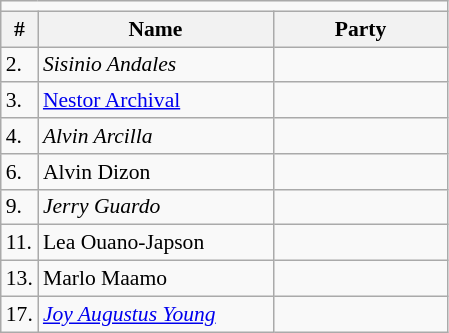<table class=wikitable style="font-size:90%">
<tr>
<td colspan=4 bgcolor=></td>
</tr>
<tr>
<th>#</th>
<th width=150px>Name</th>
<th colspan=2 width=110px>Party</th>
</tr>
<tr>
<td>2.</td>
<td><em>Sisinio Andales</em></td>
<td></td>
</tr>
<tr>
<td>3.</td>
<td><a href='#'>Nestor Archival</a></td>
<td></td>
</tr>
<tr>
<td>4.</td>
<td><em>Alvin Arcilla</em></td>
<td></td>
</tr>
<tr>
<td>6.</td>
<td>Alvin Dizon</td>
<td></td>
</tr>
<tr>
<td>9.</td>
<td><em>Jerry Guardo</em></td>
<td></td>
</tr>
<tr>
<td>11.</td>
<td>Lea Ouano-Japson</td>
<td></td>
</tr>
<tr>
<td>13.</td>
<td>Marlo Maamo</td>
<td></td>
</tr>
<tr>
<td>17.</td>
<td><em><a href='#'>Joy Augustus Young</a></em></td>
<td></td>
</tr>
</table>
